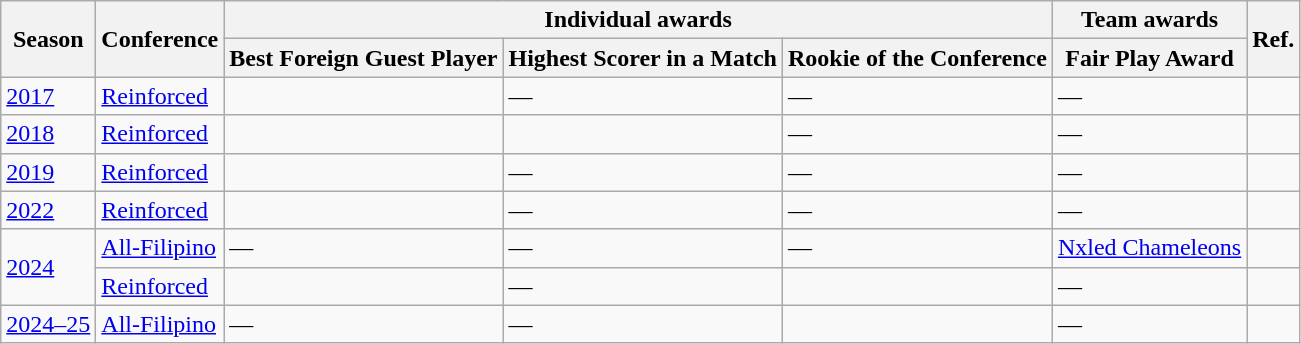<table class="wikitable sortable">
<tr>
<th rowspan=2>Season</th>
<th rowspan=2>Conference</th>
<th colspan=3>Individual awards</th>
<th>Team awards</th>
<th rowspan=2 class="unsortable">Ref.</th>
</tr>
<tr>
<th>Best Foreign Guest Player</th>
<th>Highest Scorer in a Match</th>
<th>Rookie of the Conference</th>
<th>Fair Play Award</th>
</tr>
<tr>
<td><a href='#'>2017</a></td>
<td><a href='#'>Reinforced</a></td>
<td>  <br> </td>
<td>—</td>
<td>—</td>
<td>—</td>
<td></td>
</tr>
<tr>
<td><a href='#'>2018</a></td>
<td><a href='#'>Reinforced</a></td>
<td>  <br> </td>
<td>  <br> </td>
<td>—</td>
<td>—</td>
<td></td>
</tr>
<tr>
<td><a href='#'>2019</a></td>
<td><a href='#'>Reinforced</a></td>
<td>  <br> </td>
<td>—</td>
<td>—</td>
<td>—</td>
<td></td>
</tr>
<tr>
<td><a href='#'>2022</a></td>
<td><a href='#'>Reinforced</a></td>
<td>  <br> </td>
<td>—</td>
<td>—</td>
<td>—</td>
<td></td>
</tr>
<tr>
<td rowspan=2><a href='#'>2024</a></td>
<td><a href='#'>All-Filipino</a></td>
<td>—</td>
<td>—</td>
<td>—</td>
<td> <a href='#'>Nxled Chameleons</a></td>
<td></td>
</tr>
<tr>
<td><a href='#'>Reinforced</a></td>
<td>  <br> </td>
<td>—</td>
<td>  <br> </td>
<td>—</td>
<td></td>
</tr>
<tr>
<td><a href='#'>2024–25</a></td>
<td><a href='#'>All-Filipino</a></td>
<td>—</td>
<td>—</td>
<td>  <br> </td>
<td>—</td>
<td></td>
</tr>
</table>
